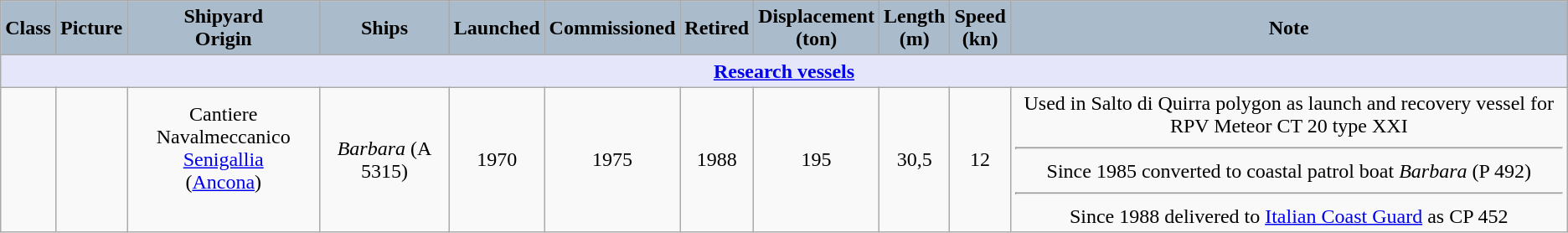<table class="wikitable" style="text-align:center;">
<tr>
<th style="text-align: central; background: #aabccc;">Class</th>
<th style="text-align: central; background: #aabccc;">Picture</th>
<th style="text-align: central; background: #aabccc;">Shipyard<br>Origin</th>
<th style="text-align: central; background: #aabccc;">Ships</th>
<th style="text-align: central; background: #aabccc;">Launched</th>
<th style="text-align: central; background: #aabccc;">Commissioned</th>
<th style="text-align: central; background: #aabccc;">Retired</th>
<th style="text-align: central; background: #aabccc;">Displacement<br>(ton)</th>
<th style="text-align: central; background: #aabccc;">Length<br>(m)</th>
<th style="text-align: central; background: #aabccc;">Speed<br>(kn)</th>
<th style="text-align: central; background: #aabccc;">Note</th>
</tr>
<tr>
<th style="align: center; background: lavender;" colspan="11"><strong><a href='#'>Research vessels</a></strong></th>
</tr>
<tr>
<td></td>
<td></td>
<td>Cantiere Navalmeccanico<br><a href='#'>Senigallia</a><br>(<a href='#'>Ancona</a>)<br><br></td>
<td><em>Barbara</em> (A 5315)</td>
<td>1970</td>
<td>1975</td>
<td>1988</td>
<td>195</td>
<td>30,5</td>
<td>12</td>
<td>Used in Salto di Quirra polygon as launch and recovery vessel for RPV Meteor CT 20 type XXI<hr>Since 1985 converted to coastal patrol boat <em>Barbara</em> (P 492)<hr>Since 1988 delivered to <a href='#'>Italian Coast Guard</a> as CP 452</td>
</tr>
</table>
